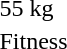<table>
<tr>
<td>55 kg<br></td>
<td></td>
<td></td>
<td></td>
</tr>
<tr>
<td>Fitness<br></td>
<td></td>
<td></td>
<td></td>
</tr>
</table>
